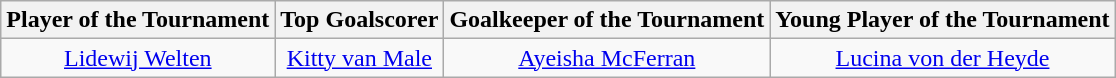<table class=wikitable style="text-align:center; margin:auto">
<tr>
<th>Player of the Tournament</th>
<th>Top Goalscorer</th>
<th>Goalkeeper of the Tournament</th>
<th>Young Player of the Tournament</th>
</tr>
<tr>
<td> <a href='#'>Lidewij Welten</a></td>
<td> <a href='#'>Kitty van Male</a></td>
<td> <a href='#'>Ayeisha McFerran</a></td>
<td> <a href='#'>Lucina von der Heyde</a></td>
</tr>
</table>
